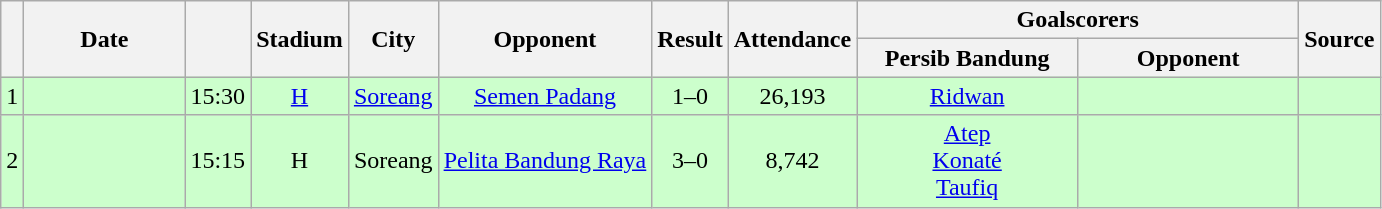<table class="wikitable" Style="text-align: center">
<tr>
<th rowspan="2"></th>
<th rowspan="2" style="width:100px">Date</th>
<th rowspan="2"></th>
<th rowspan="2">Stadium</th>
<th rowspan="2">City</th>
<th rowspan="2">Opponent</th>
<th rowspan="2">Result</th>
<th rowspan="2">Attendance</th>
<th colspan="2">Goalscorers</th>
<th rowspan="2">Source</th>
</tr>
<tr>
<th style="width:140px">Persib Bandung</th>
<th style="width:140px">Opponent</th>
</tr>
<tr style="background:#cfc">
<td>1</td>
<td></td>
<td>15:30</td>
<td><a href='#'>H</a></td>
<td><a href='#'>Soreang</a></td>
<td><a href='#'>Semen Padang</a></td>
<td>1–0</td>
<td>26,193</td>
<td><a href='#'>Ridwan</a> </td>
<td></td>
<td></td>
</tr>
<tr style="background:#cfc">
<td>2</td>
<td></td>
<td>15:15</td>
<td>H</td>
<td>Soreang</td>
<td><a href='#'>Pelita Bandung Raya</a></td>
<td>3–0</td>
<td>8,742</td>
<td><a href='#'>Atep</a> <br><a href='#'>Konaté</a> <br><a href='#'>Taufiq</a> </td>
<td></td>
<td></td>
</tr>
</table>
